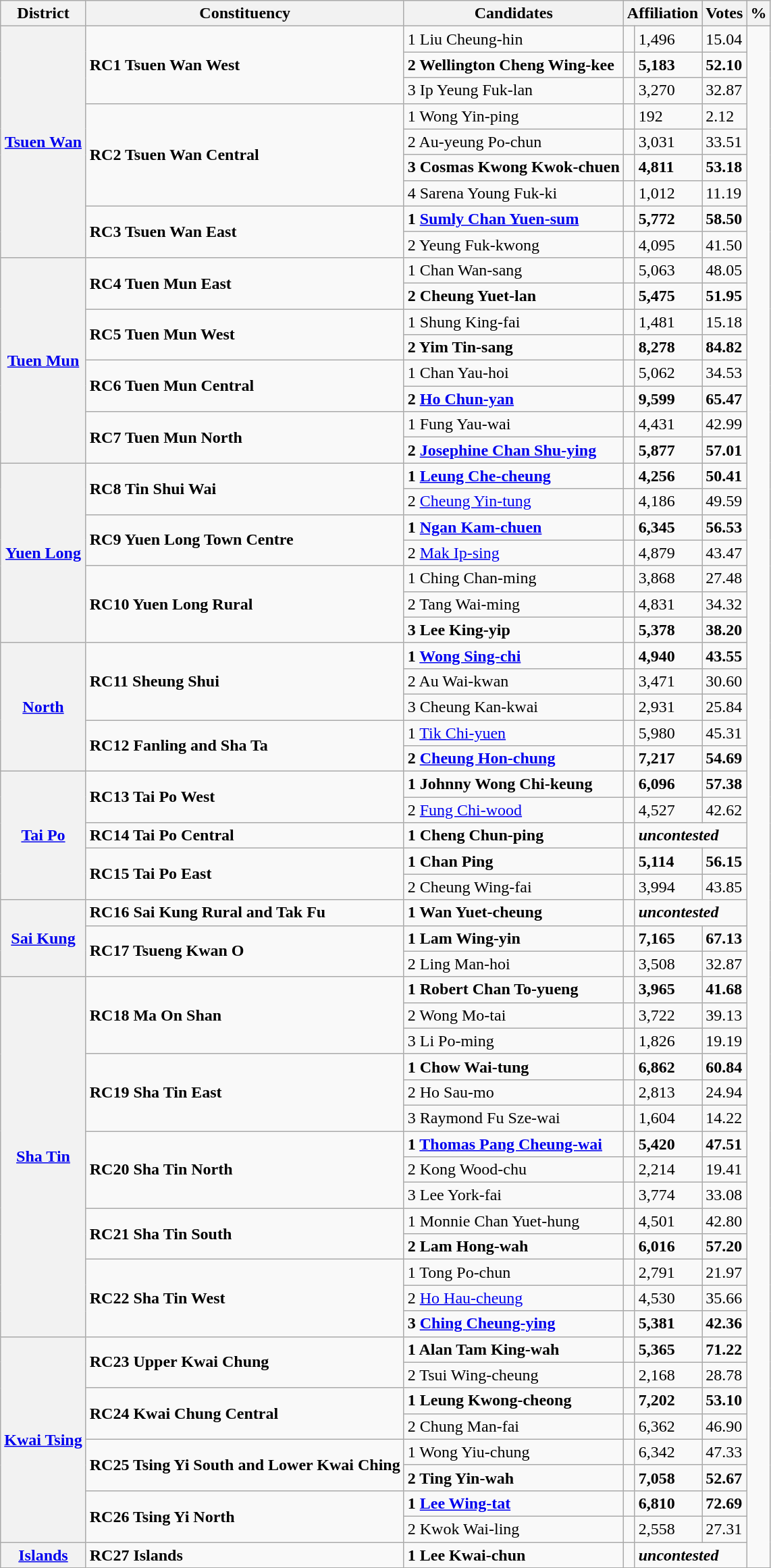<table class="wikitable">
<tr>
<th>District</th>
<th>Constituency</th>
<th>Candidates</th>
<th colspan=2>Affiliation</th>
<th>Votes</th>
<th>%</th>
</tr>
<tr>
<th rowspan=9><a href='#'>Tsuen Wan</a></th>
<td rowspan=3><strong>RC1 Tsuen Wan West</strong></td>
<td>1 Liu Cheung-hin</td>
<td></td>
<td>1,496</td>
<td>15.04</td>
</tr>
<tr>
<td><strong>2 Wellington Cheng Wing-kee</strong></td>
<td></td>
<td><strong>5,183</strong></td>
<td><strong>52.10</strong></td>
</tr>
<tr>
<td>3 Ip Yeung Fuk-lan</td>
<td></td>
<td>3,270</td>
<td>32.87</td>
</tr>
<tr>
<td rowspan=4><strong>RC2 Tsuen Wan Central</strong></td>
<td>1 Wong Yin-ping</td>
<td></td>
<td>192</td>
<td>2.12</td>
</tr>
<tr>
<td>2 Au-yeung Po-chun</td>
<td></td>
<td>3,031</td>
<td>33.51</td>
</tr>
<tr>
<td><strong>3 Cosmas Kwong Kwok-chuen</strong></td>
<td></td>
<td><strong>4,811</strong></td>
<td><strong>53.18</strong></td>
</tr>
<tr>
<td>4 Sarena Young Fuk-ki</td>
<td></td>
<td>1,012</td>
<td>11.19</td>
</tr>
<tr>
<td rowspan=2><strong>RC3 Tsuen Wan East</strong></td>
<td><strong>1 <a href='#'>Sumly Chan Yuen-sum</a></strong></td>
<td></td>
<td><strong>5,772</strong></td>
<td><strong>58.50</strong></td>
</tr>
<tr>
<td>2 Yeung Fuk-kwong</td>
<td></td>
<td>4,095</td>
<td>41.50</td>
</tr>
<tr>
<th rowspan=8><a href='#'>Tuen Mun</a></th>
<td rowspan=2><strong>RC4 Tuen Mun East</strong></td>
<td>1 Chan Wan-sang</td>
<td></td>
<td>5,063</td>
<td>48.05</td>
</tr>
<tr>
<td><strong>2 Cheung Yuet-lan</strong></td>
<td></td>
<td><strong>5,475</strong></td>
<td><strong>51.95</strong></td>
</tr>
<tr>
<td rowspan=2><strong>RC5 Tuen Mun West</strong></td>
<td>1 Shung King-fai</td>
<td></td>
<td>1,481</td>
<td>15.18</td>
</tr>
<tr>
<td><strong>2 Yim Tin-sang</strong></td>
<td></td>
<td><strong>8,278</strong></td>
<td><strong>84.82</strong></td>
</tr>
<tr>
<td rowspan=2><strong>RC6 Tuen Mun Central</strong></td>
<td>1 Chan Yau-hoi</td>
<td></td>
<td>5,062</td>
<td>34.53</td>
</tr>
<tr>
<td><strong>2 <a href='#'>Ho Chun-yan</a></strong></td>
<td></td>
<td><strong>9,599</strong></td>
<td><strong>65.47</strong></td>
</tr>
<tr>
<td rowspan=2><strong>RC7 Tuen Mun North</strong></td>
<td>1 Fung Yau-wai</td>
<td></td>
<td>4,431</td>
<td>42.99</td>
</tr>
<tr>
<td><strong>2 <a href='#'>Josephine Chan Shu-ying</a></strong></td>
<td></td>
<td><strong>5,877</strong></td>
<td><strong>57.01</strong></td>
</tr>
<tr>
<th rowspan=7><a href='#'>Yuen Long</a></th>
<td rowspan=2><strong>RC8 Tin Shui Wai</strong></td>
<td><strong>1 <a href='#'>Leung Che-cheung</a></strong></td>
<td></td>
<td><strong>4,256</strong></td>
<td><strong>50.41</strong></td>
</tr>
<tr>
<td>2 <a href='#'>Cheung Yin-tung</a></td>
<td></td>
<td>4,186</td>
<td>49.59</td>
</tr>
<tr>
<td rowspan=2><strong>RC9 Yuen Long Town Centre</strong></td>
<td><strong>1 <a href='#'>Ngan Kam-chuen</a></strong></td>
<td></td>
<td><strong>6,345</strong></td>
<td><strong>56.53</strong></td>
</tr>
<tr>
<td>2 <a href='#'>Mak Ip-sing</a></td>
<td></td>
<td>4,879</td>
<td>43.47</td>
</tr>
<tr>
<td rowspan=3><strong>RC10 Yuen Long Rural</strong></td>
<td>1 Ching Chan-ming</td>
<td></td>
<td>3,868</td>
<td>27.48</td>
</tr>
<tr>
<td>2 Tang Wai-ming</td>
<td></td>
<td>4,831</td>
<td>34.32</td>
</tr>
<tr>
<td><strong>3 Lee King-yip</strong></td>
<td></td>
<td><strong>5,378</strong></td>
<td><strong>38.20</strong></td>
</tr>
<tr>
<th rowspan=5><a href='#'>North</a></th>
<td rowspan=3><strong>RC11 Sheung Shui</strong></td>
<td><strong>1 <a href='#'>Wong Sing-chi</a></strong></td>
<td></td>
<td><strong>4,940</strong></td>
<td><strong>43.55</strong></td>
</tr>
<tr>
<td>2  Au Wai-kwan</td>
<td></td>
<td>3,471</td>
<td>30.60</td>
</tr>
<tr>
<td>3 Cheung Kan-kwai</td>
<td></td>
<td>2,931</td>
<td>25.84</td>
</tr>
<tr>
<td rowspan=2><strong>RC12 Fanling and Sha Ta</strong></td>
<td>1 <a href='#'>Tik Chi-yuen</a></td>
<td></td>
<td>5,980</td>
<td>45.31</td>
</tr>
<tr>
<td><strong>2 <a href='#'>Cheung Hon-chung</a></strong></td>
<td></td>
<td><strong>7,217</strong></td>
<td><strong>54.69</strong></td>
</tr>
<tr>
<th rowspan=5><a href='#'>Tai Po</a></th>
<td rowspan=2><strong>RC13 Tai Po West</strong></td>
<td><strong>1 Johnny Wong Chi-keung</strong></td>
<td></td>
<td><strong>6,096</strong></td>
<td><strong>57.38</strong></td>
</tr>
<tr>
<td>2 <a href='#'>Fung Chi-wood</a></td>
<td></td>
<td>4,527</td>
<td>42.62</td>
</tr>
<tr>
<td><strong>RC14 Tai Po Central</strong></td>
<td><strong>1 Cheng Chun-ping</strong></td>
<td></td>
<td colspan=2><strong><em>uncontested</em></strong></td>
</tr>
<tr>
<td rowspan=2><strong>RC15 Tai Po East</strong></td>
<td><strong>1 Chan Ping</strong></td>
<td></td>
<td><strong>5,114</strong></td>
<td><strong>56.15</strong></td>
</tr>
<tr>
<td>2 Cheung Wing-fai</td>
<td></td>
<td>3,994</td>
<td>43.85</td>
</tr>
<tr>
<th rowspan=3><a href='#'>Sai Kung</a></th>
<td><strong>RC16 Sai Kung Rural and Tak Fu</strong></td>
<td><strong>1 Wan Yuet-cheung</strong></td>
<td></td>
<td colspan=2><strong><em>uncontested</em></strong></td>
</tr>
<tr>
<td rowspan=2><strong>RC17 Tsueng Kwan O</strong></td>
<td><strong>1 Lam Wing-yin</strong></td>
<td></td>
<td><strong>7,165</strong></td>
<td><strong>67.13</strong></td>
</tr>
<tr>
<td>2 Ling Man-hoi</td>
<td></td>
<td>3,508</td>
<td>32.87</td>
</tr>
<tr>
<th rowspan=14><a href='#'>Sha Tin</a></th>
<td rowspan=3><strong>RC18 Ma On Shan</strong></td>
<td><strong>1 Robert Chan To-yueng</strong></td>
<td></td>
<td><strong>3,965</strong></td>
<td><strong>41.68</strong></td>
</tr>
<tr>
<td>2 Wong Mo-tai</td>
<td></td>
<td>3,722</td>
<td>39.13</td>
</tr>
<tr>
<td>3 Li Po-ming</td>
<td></td>
<td>1,826</td>
<td>19.19</td>
</tr>
<tr>
<td rowspan=3><strong>RC19 Sha Tin East</strong></td>
<td><strong>1 Chow Wai-tung</strong></td>
<td></td>
<td><strong>6,862</strong></td>
<td><strong>60.84</strong></td>
</tr>
<tr>
<td>2 Ho Sau-mo</td>
<td></td>
<td>2,813</td>
<td>24.94</td>
</tr>
<tr>
<td>3 Raymond Fu Sze-wai</td>
<td></td>
<td>1,604</td>
<td>14.22</td>
</tr>
<tr>
<td rowspan=3><strong>RC20 Sha Tin North</strong></td>
<td><strong>1 <a href='#'>Thomas Pang Cheung-wai</a></strong></td>
<td></td>
<td><strong>5,420</strong></td>
<td><strong>47.51</strong></td>
</tr>
<tr>
<td>2 Kong Wood-chu</td>
<td></td>
<td>2,214</td>
<td>19.41</td>
</tr>
<tr>
<td>3 Lee York-fai</td>
<td></td>
<td>3,774</td>
<td>33.08</td>
</tr>
<tr>
<td rowspan=2><strong>RC21 Sha Tin South</strong></td>
<td>1 Monnie Chan Yuet-hung</td>
<td></td>
<td>4,501</td>
<td>42.80</td>
</tr>
<tr>
<td><strong>2 Lam Hong-wah</strong></td>
<td></td>
<td><strong>6,016</strong></td>
<td><strong>57.20</strong></td>
</tr>
<tr>
<td rowspan=3><strong>RC22 Sha Tin West</strong></td>
<td>1 Tong Po-chun</td>
<td></td>
<td>2,791</td>
<td>21.97</td>
</tr>
<tr>
<td>2 <a href='#'>Ho Hau-cheung</a></td>
<td></td>
<td>4,530</td>
<td>35.66</td>
</tr>
<tr>
<td><strong>3 <a href='#'>Ching Cheung-ying</a></strong></td>
<td></td>
<td><strong>5,381</strong></td>
<td><strong>42.36</strong></td>
</tr>
<tr>
<th rowspan=8><a href='#'>Kwai Tsing</a></th>
<td rowspan=2><strong>RC23 Upper Kwai Chung</strong></td>
<td><strong>1 Alan Tam King-wah</strong></td>
<td></td>
<td><strong>5,365</strong></td>
<td><strong>71.22</strong></td>
</tr>
<tr>
<td>2 Tsui Wing-cheung</td>
<td></td>
<td>2,168</td>
<td>28.78</td>
</tr>
<tr>
<td rowspan=2><strong>RC24 Kwai Chung Central</strong></td>
<td><strong>1 Leung Kwong-cheong</strong></td>
<td></td>
<td><strong>7,202</strong></td>
<td><strong>53.10</strong></td>
</tr>
<tr>
<td>2 Chung Man-fai</td>
<td></td>
<td>6,362</td>
<td>46.90</td>
</tr>
<tr>
<td rowspan=2><strong>RC25 Tsing Yi South and Lower Kwai Ching</strong></td>
<td>1 Wong Yiu-chung</td>
<td></td>
<td>6,342</td>
<td>47.33</td>
</tr>
<tr>
<td><strong>2 Ting Yin-wah</strong></td>
<td></td>
<td><strong>7,058</strong></td>
<td><strong>52.67</strong></td>
</tr>
<tr>
<td rowspan=2><strong>RC26 Tsing Yi North</strong></td>
<td><strong>1 <a href='#'>Lee Wing-tat</a></strong></td>
<td></td>
<td><strong>6,810</strong></td>
<td><strong>72.69</strong></td>
</tr>
<tr>
<td>2 Kwok Wai-ling</td>
<td></td>
<td>2,558</td>
<td>27.31</td>
</tr>
<tr>
<th><a href='#'>Islands</a></th>
<td><strong>RC27 Islands</strong></td>
<td><strong>1 Lee Kwai-chun</strong></td>
<td></td>
<td colspan=2><strong><em>uncontested</em></strong></td>
</tr>
</table>
